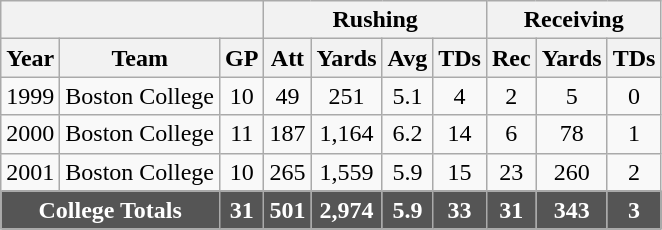<table class="wikitable" style="text-align:center;">
<tr>
<th colspan=3></th>
<th colspan=4>Rushing</th>
<th colspan=3>Receiving</th>
</tr>
<tr>
<th>Year</th>
<th>Team</th>
<th>GP</th>
<th>Att</th>
<th>Yards</th>
<th>Avg</th>
<th>TDs</th>
<th>Rec</th>
<th>Yards</th>
<th>TDs</th>
</tr>
<tr>
<td>1999</td>
<td>Boston College</td>
<td>10</td>
<td>49</td>
<td>251</td>
<td>5.1</td>
<td>4</td>
<td>2</td>
<td>5</td>
<td>0</td>
</tr>
<tr>
<td>2000</td>
<td>Boston College</td>
<td>11</td>
<td>187</td>
<td>1,164</td>
<td>6.2</td>
<td>14</td>
<td>6</td>
<td>78</td>
<td>1</td>
</tr>
<tr>
<td>2001</td>
<td>Boston College</td>
<td>10</td>
<td>265</td>
<td>1,559</td>
<td>5.9</td>
<td>15</td>
<td>23</td>
<td>260</td>
<td>2</td>
</tr>
<tr style="background:#555; font-weight:bold; color:white;">
<td colspan=2>College Totals</td>
<td>31</td>
<td>501</td>
<td>2,974</td>
<td>5.9</td>
<td>33</td>
<td>31</td>
<td>343</td>
<td>3</td>
</tr>
</table>
